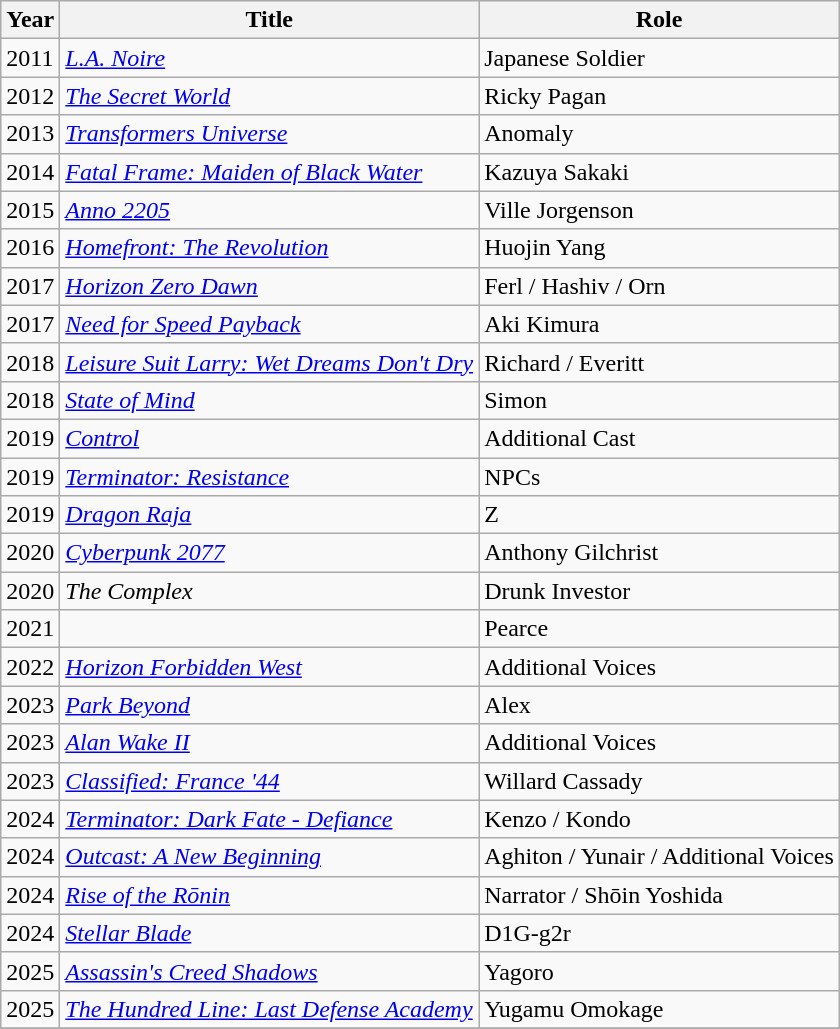<table class="wikitable sortable">
<tr>
<th>Year</th>
<th>Title</th>
<th class="unsortable">Role</th>
</tr>
<tr>
<td>2011</td>
<td><em><a href='#'>L.A. Noire</a></em></td>
<td>Japanese Soldier</td>
</tr>
<tr>
<td>2012</td>
<td><em><a href='#'>The Secret World</a></em></td>
<td>Ricky Pagan</td>
</tr>
<tr>
<td>2013</td>
<td><em><a href='#'>Transformers Universe</a></em></td>
<td>Anomaly</td>
</tr>
<tr>
<td>2014</td>
<td><em><a href='#'>Fatal Frame: Maiden of Black Water</a></em></td>
<td>Kazuya Sakaki</td>
</tr>
<tr>
<td>2015</td>
<td><em><a href='#'>Anno 2205</a></em></td>
<td>Ville Jorgenson</td>
</tr>
<tr>
<td>2016</td>
<td><em><a href='#'>Homefront: The Revolution</a></em></td>
<td>Huojin Yang</td>
</tr>
<tr>
<td>2017</td>
<td><em><a href='#'>Horizon Zero Dawn</a></em></td>
<td>Ferl / Hashiv / Orn</td>
</tr>
<tr>
<td>2017</td>
<td><em><a href='#'>Need for Speed Payback</a></em></td>
<td>Aki Kimura</td>
</tr>
<tr>
<td>2018</td>
<td><em><a href='#'>Leisure Suit Larry: Wet Dreams Don't Dry</a></em></td>
<td>Richard / Everitt</td>
</tr>
<tr>
<td>2018</td>
<td><em><a href='#'>State of Mind</a></em></td>
<td>Simon</td>
</tr>
<tr>
<td>2019</td>
<td><em><a href='#'>Control</a></em></td>
<td>Additional Cast</td>
</tr>
<tr>
<td>2019</td>
<td><em><a href='#'>Terminator: Resistance</a></em></td>
<td>NPCs</td>
</tr>
<tr>
<td>2019</td>
<td><em><a href='#'>Dragon Raja</a></em></td>
<td>Z</td>
</tr>
<tr>
<td>2020</td>
<td><em><a href='#'>Cyberpunk 2077</a></em></td>
<td>Anthony Gilchrist</td>
</tr>
<tr>
<td>2020</td>
<td><em>The Complex</em></td>
<td>Drunk Investor</td>
</tr>
<tr>
<td>2021</td>
<td><em></em></td>
<td>Pearce</td>
</tr>
<tr>
<td>2022</td>
<td><em><a href='#'>Horizon Forbidden West</a></em></td>
<td>Additional Voices</td>
</tr>
<tr>
<td>2023</td>
<td><em><a href='#'>Park Beyond</a></em></td>
<td>Alex</td>
</tr>
<tr>
<td>2023</td>
<td><em><a href='#'>Alan Wake II</a></em></td>
<td>Additional Voices</td>
</tr>
<tr>
<td>2023</td>
<td><em><a href='#'>Classified: France '44</a></em></td>
<td>Willard Cassady</td>
</tr>
<tr>
<td>2024</td>
<td><em><a href='#'>Terminator: Dark Fate - Defiance</a></em></td>
<td>Kenzo / Kondo</td>
</tr>
<tr>
<td>2024</td>
<td><em><a href='#'>Outcast: A New Beginning</a></em></td>
<td>Aghiton / Yunair / Additional Voices</td>
</tr>
<tr>
<td>2024</td>
<td><em><a href='#'>Rise of the Rōnin</a></em></td>
<td>Narrator / Shōin Yoshida</td>
</tr>
<tr>
<td>2024</td>
<td><em><a href='#'>Stellar Blade</a></em></td>
<td>D1G-g2r</td>
</tr>
<tr>
<td>2025</td>
<td><em><a href='#'>Assassin's Creed Shadows</a></em></td>
<td>Yagoro</td>
</tr>
<tr>
<td>2025</td>
<td><em><a href='#'>The Hundred Line: Last Defense Academy</a></em></td>
<td>Yugamu Omokage</td>
</tr>
<tr>
</tr>
</table>
